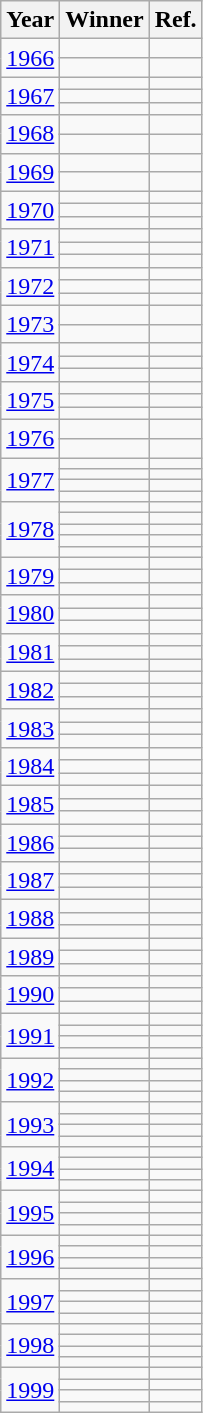<table class="wikitable">
<tr>
<th>Year</th>
<th>Winner</th>
<th>Ref.</th>
</tr>
<tr>
<td rowspan="2"><a href='#'>1966</a></td>
<td></td>
<td></td>
</tr>
<tr>
<td></td>
<td></td>
</tr>
<tr>
<td rowspan="3"><a href='#'>1967</a></td>
<td></td>
<td></td>
</tr>
<tr>
<td></td>
<td></td>
</tr>
<tr>
<td></td>
<td></td>
</tr>
<tr>
<td rowspan="2"><a href='#'>1968</a></td>
<td></td>
<td></td>
</tr>
<tr>
<td></td>
<td></td>
</tr>
<tr>
<td rowspan="2"><a href='#'>1969</a></td>
<td></td>
<td></td>
</tr>
<tr>
<td></td>
<td></td>
</tr>
<tr>
<td rowspan="3"><a href='#'>1970</a></td>
<td></td>
<td></td>
</tr>
<tr>
<td></td>
<td></td>
</tr>
<tr>
<td></td>
<td></td>
</tr>
<tr>
<td rowspan="3"><a href='#'>1971</a></td>
<td></td>
<td></td>
</tr>
<tr>
<td></td>
<td></td>
</tr>
<tr>
<td></td>
<td></td>
</tr>
<tr>
<td rowspan="3"><a href='#'>1972</a></td>
<td></td>
<td></td>
</tr>
<tr>
<td></td>
<td></td>
</tr>
<tr>
<td></td>
<td></td>
</tr>
<tr>
<td rowspan="2"><a href='#'>1973</a></td>
<td></td>
<td></td>
</tr>
<tr>
<td></td>
<td></td>
</tr>
<tr>
<td rowspan="3"><a href='#'>1974</a></td>
<td></td>
<td></td>
</tr>
<tr>
<td></td>
<td></td>
</tr>
<tr>
<td></td>
<td></td>
</tr>
<tr>
<td rowspan="3"><a href='#'>1975</a></td>
<td></td>
<td></td>
</tr>
<tr>
<td></td>
<td></td>
</tr>
<tr>
<td></td>
<td></td>
</tr>
<tr>
<td rowspan="2"><a href='#'>1976</a></td>
<td></td>
<td></td>
</tr>
<tr>
<td></td>
<td></td>
</tr>
<tr>
<td rowspan="4"><a href='#'>1977</a></td>
<td></td>
<td></td>
</tr>
<tr>
<td></td>
<td></td>
</tr>
<tr>
<td></td>
<td></td>
</tr>
<tr>
<td></td>
<td></td>
</tr>
<tr>
<td rowspan="5"><a href='#'>1978</a></td>
<td></td>
<td></td>
</tr>
<tr>
<td></td>
<td></td>
</tr>
<tr>
<td></td>
<td></td>
</tr>
<tr>
<td></td>
<td></td>
</tr>
<tr>
<td></td>
<td></td>
</tr>
<tr>
<td rowspan="3"><a href='#'>1979</a></td>
<td></td>
<td></td>
</tr>
<tr>
<td></td>
<td></td>
</tr>
<tr>
<td></td>
<td></td>
</tr>
<tr>
<td rowspan="3"><a href='#'>1980</a></td>
<td></td>
<td></td>
</tr>
<tr>
<td></td>
<td></td>
</tr>
<tr>
<td></td>
<td></td>
</tr>
<tr>
<td rowspan="3"><a href='#'>1981</a></td>
<td></td>
<td></td>
</tr>
<tr>
<td></td>
<td></td>
</tr>
<tr>
<td></td>
<td></td>
</tr>
<tr>
<td rowspan="3"><a href='#'>1982</a></td>
<td></td>
<td></td>
</tr>
<tr>
<td></td>
<td></td>
</tr>
<tr>
<td></td>
<td></td>
</tr>
<tr>
<td rowspan="3"><a href='#'>1983</a></td>
<td></td>
<td></td>
</tr>
<tr>
<td></td>
<td></td>
</tr>
<tr>
<td></td>
<td></td>
</tr>
<tr>
<td rowspan="3"><a href='#'>1984</a></td>
<td></td>
<td></td>
</tr>
<tr>
<td></td>
<td></td>
</tr>
<tr>
<td></td>
<td></td>
</tr>
<tr>
<td rowspan="3"><a href='#'>1985</a></td>
<td></td>
<td></td>
</tr>
<tr>
<td></td>
<td></td>
</tr>
<tr>
<td></td>
<td></td>
</tr>
<tr>
<td rowspan="3"><a href='#'>1986</a></td>
<td></td>
<td></td>
</tr>
<tr>
<td></td>
<td></td>
</tr>
<tr>
<td></td>
<td></td>
</tr>
<tr>
<td rowspan="3"><a href='#'>1987</a></td>
<td></td>
<td></td>
</tr>
<tr>
<td></td>
<td></td>
</tr>
<tr>
<td></td>
<td></td>
</tr>
<tr>
<td rowspan="3"><a href='#'>1988</a></td>
<td></td>
<td></td>
</tr>
<tr>
<td></td>
<td></td>
</tr>
<tr>
<td></td>
<td></td>
</tr>
<tr>
<td rowspan="3"><a href='#'>1989</a></td>
<td></td>
<td></td>
</tr>
<tr>
<td></td>
<td></td>
</tr>
<tr>
<td></td>
<td></td>
</tr>
<tr>
<td rowspan="3"><a href='#'>1990</a></td>
<td></td>
<td></td>
</tr>
<tr>
<td></td>
<td></td>
</tr>
<tr>
<td></td>
<td></td>
</tr>
<tr>
<td rowspan="4"><a href='#'>1991</a></td>
<td></td>
<td></td>
</tr>
<tr>
<td></td>
<td></td>
</tr>
<tr>
<td></td>
<td></td>
</tr>
<tr>
<td></td>
<td></td>
</tr>
<tr>
<td rowspan="4"><a href='#'>1992</a></td>
<td></td>
<td></td>
</tr>
<tr>
<td></td>
<td></td>
</tr>
<tr>
<td></td>
<td></td>
</tr>
<tr>
<td></td>
<td></td>
</tr>
<tr>
<td rowspan="4"><a href='#'>1993</a></td>
<td></td>
<td></td>
</tr>
<tr>
<td></td>
<td></td>
</tr>
<tr>
<td></td>
<td></td>
</tr>
<tr>
<td></td>
<td></td>
</tr>
<tr>
<td rowspan="4"><a href='#'>1994</a></td>
<td></td>
<td></td>
</tr>
<tr>
<td></td>
<td></td>
</tr>
<tr>
<td></td>
<td></td>
</tr>
<tr>
<td></td>
<td></td>
</tr>
<tr>
<td rowspan="4"><a href='#'>1995</a></td>
<td></td>
<td></td>
</tr>
<tr>
<td></td>
<td></td>
</tr>
<tr>
<td></td>
<td></td>
</tr>
<tr>
<td></td>
<td></td>
</tr>
<tr>
<td rowspan="4"><a href='#'>1996</a></td>
<td></td>
<td></td>
</tr>
<tr>
<td></td>
<td></td>
</tr>
<tr>
<td></td>
<td></td>
</tr>
<tr>
<td></td>
<td></td>
</tr>
<tr>
<td rowspan="4"><a href='#'>1997</a></td>
<td></td>
<td></td>
</tr>
<tr>
<td></td>
<td></td>
</tr>
<tr>
<td></td>
<td></td>
</tr>
<tr>
<td></td>
<td></td>
</tr>
<tr>
<td rowspan="4"><a href='#'>1998</a></td>
<td></td>
<td></td>
</tr>
<tr>
<td></td>
<td></td>
</tr>
<tr>
<td></td>
<td></td>
</tr>
<tr>
<td></td>
<td></td>
</tr>
<tr>
<td rowspan="4"><a href='#'>1999</a></td>
<td></td>
<td></td>
</tr>
<tr>
<td></td>
<td></td>
</tr>
<tr>
<td></td>
<td></td>
</tr>
<tr>
<td></td>
<td></td>
</tr>
</table>
